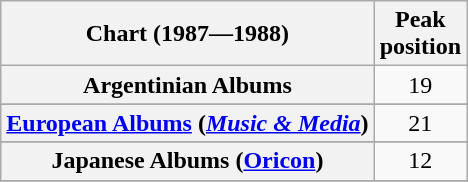<table class="wikitable sortable plainrowheaders" style="text-align:center">
<tr>
<th scope="col">Chart (1987—1988)</th>
<th scope="col">Peak<br>position</th>
</tr>
<tr>
<th scope="row">Argentinian Albums</th>
<td align="center">19</td>
</tr>
<tr>
</tr>
<tr>
</tr>
<tr>
</tr>
<tr>
<th scope="row"><a href='#'>European Albums</a> (<em><a href='#'>Music & Media</a></em>)</th>
<td>21</td>
</tr>
<tr>
</tr>
<tr>
<th scope="row">Japanese Albums (<a href='#'>Oricon</a>)</th>
<td>12</td>
</tr>
<tr>
</tr>
<tr>
</tr>
<tr>
</tr>
<tr>
</tr>
<tr>
</tr>
<tr>
</tr>
</table>
